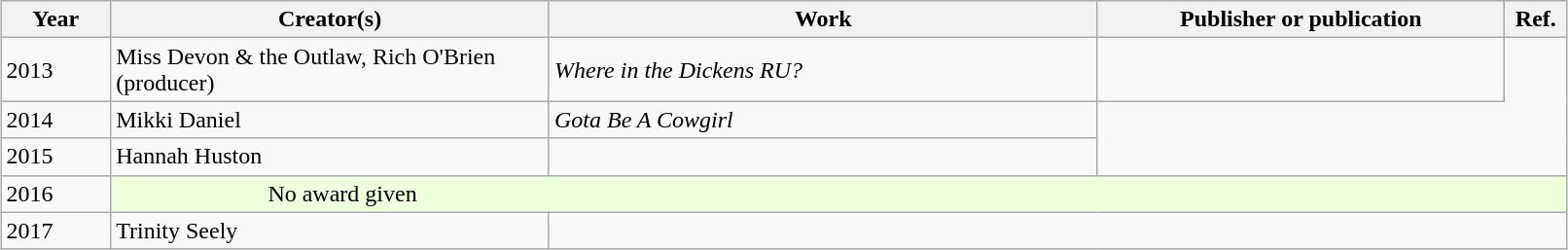<table class="sortable wikitable" width="85%" cellpadding="5" style="margin: 1em auto 1em auto">
<tr>
<th width="7%" scope="col">Year</th>
<th width="28%" scope="col">Creator(s)</th>
<th width="35%" scope="col">Work</th>
<th width="26%" scope="col">Publisher or publication</th>
<th width="4%" scope="col" class="unsortable">Ref.</th>
</tr>
<tr>
<td>2013</td>
<td>Miss Devon & the Outlaw, Rich O'Brien (producer)</td>
<td><em>Where in the Dickens RU?</em></td>
<td></td>
</tr>
<tr>
<td>2014</td>
<td>Mikki Daniel</td>
<td><em>Gota Be A Cowgirl</em></td>
</tr>
<tr>
<td>2015</td>
<td>Hannah Huston</td>
<td></td>
</tr>
<tr>
<td>2016</td>
<td colspan="4" style="background-color:#EFD; padding-left:10%" data-sort-value="?">No award given</td>
</tr>
<tr>
<td>2017</td>
<td>Trinity Seely</td>
</tr>
</table>
